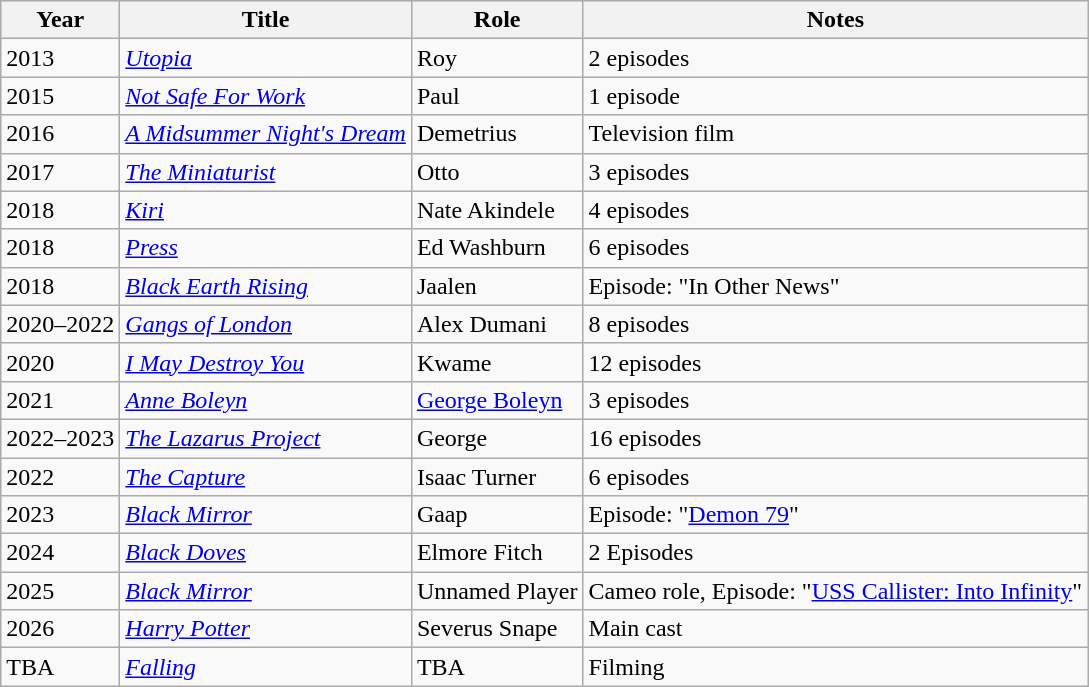<table class="wikitable">
<tr>
<th>Year</th>
<th>Title</th>
<th>Role</th>
<th>Notes</th>
</tr>
<tr>
<td>2013</td>
<td><em><a href='#'>Utopia</a></em></td>
<td>Roy</td>
<td>2 episodes</td>
</tr>
<tr>
<td>2015</td>
<td><em><a href='#'>Not Safe For Work</a></em></td>
<td>Paul</td>
<td>1 episode</td>
</tr>
<tr>
<td>2016</td>
<td><em><a href='#'>A Midsummer Night's Dream</a></em></td>
<td>Demetrius</td>
<td>Television film</td>
</tr>
<tr>
<td>2017</td>
<td><em><a href='#'>The Miniaturist</a></em></td>
<td>Otto</td>
<td>3 episodes</td>
</tr>
<tr>
<td>2018</td>
<td><em><a href='#'>Kiri</a></em></td>
<td>Nate Akindele</td>
<td>4 episodes</td>
</tr>
<tr>
<td>2018</td>
<td><em><a href='#'>Press</a></em></td>
<td>Ed Washburn</td>
<td>6 episodes</td>
</tr>
<tr>
<td>2018</td>
<td><em><a href='#'>Black Earth Rising</a></em></td>
<td>Jaalen</td>
<td>Episode: "In Other News"</td>
</tr>
<tr>
<td>2020–2022</td>
<td><em><a href='#'>Gangs of London</a></em></td>
<td>Alex Dumani</td>
<td>8 episodes</td>
</tr>
<tr>
<td>2020</td>
<td><em><a href='#'>I May Destroy You</a></em></td>
<td>Kwame</td>
<td>12 episodes</td>
</tr>
<tr>
<td>2021</td>
<td><em><a href='#'>Anne Boleyn</a></em></td>
<td><a href='#'>George Boleyn</a></td>
<td>3 episodes</td>
</tr>
<tr>
<td>2022–2023</td>
<td><em><a href='#'>The Lazarus Project</a></em></td>
<td>George</td>
<td>16 episodes</td>
</tr>
<tr>
<td>2022</td>
<td><em><a href='#'>The Capture</a></em></td>
<td>Isaac Turner</td>
<td>6 episodes</td>
</tr>
<tr>
<td>2023</td>
<td><em><a href='#'>Black Mirror</a></em></td>
<td>Gaap</td>
<td>Episode: "<a href='#'>Demon 79</a>"</td>
</tr>
<tr>
<td>2024</td>
<td><em><a href='#'>Black Doves</a></em></td>
<td>Elmore Fitch</td>
<td>2 Episodes</td>
</tr>
<tr>
<td>2025</td>
<td><em><a href='#'>Black Mirror</a></em></td>
<td>Unnamed Player</td>
<td>Cameo role, Episode: "<a href='#'>USS Callister: Into Infinity</a>"</td>
</tr>
<tr>
<td>2026</td>
<td><em><a href='#'>Harry Potter</a></em></td>
<td>Severus Snape</td>
<td>Main cast</td>
</tr>
<tr>
<td>TBA</td>
<td><em><a href='#'>Falling</a></em></td>
<td>TBA</td>
<td>Filming</td>
</tr>
</table>
